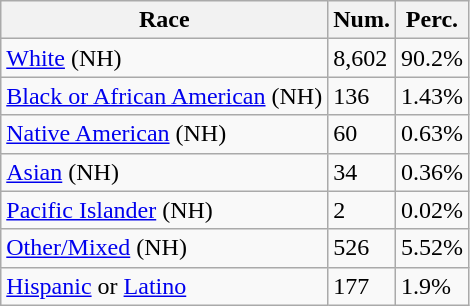<table class="wikitable">
<tr>
<th>Race</th>
<th>Num.</th>
<th>Perc.</th>
</tr>
<tr>
<td><a href='#'>White</a> (NH)</td>
<td>8,602</td>
<td>90.2%</td>
</tr>
<tr>
<td><a href='#'>Black or African American</a> (NH)</td>
<td>136</td>
<td>1.43%</td>
</tr>
<tr>
<td><a href='#'>Native American</a> (NH)</td>
<td>60</td>
<td>0.63%</td>
</tr>
<tr>
<td><a href='#'>Asian</a> (NH)</td>
<td>34</td>
<td>0.36%</td>
</tr>
<tr>
<td><a href='#'>Pacific Islander</a> (NH)</td>
<td>2</td>
<td>0.02%</td>
</tr>
<tr>
<td><a href='#'>Other/Mixed</a> (NH)</td>
<td>526</td>
<td>5.52%</td>
</tr>
<tr>
<td><a href='#'>Hispanic</a> or <a href='#'>Latino</a></td>
<td>177</td>
<td>1.9%</td>
</tr>
</table>
